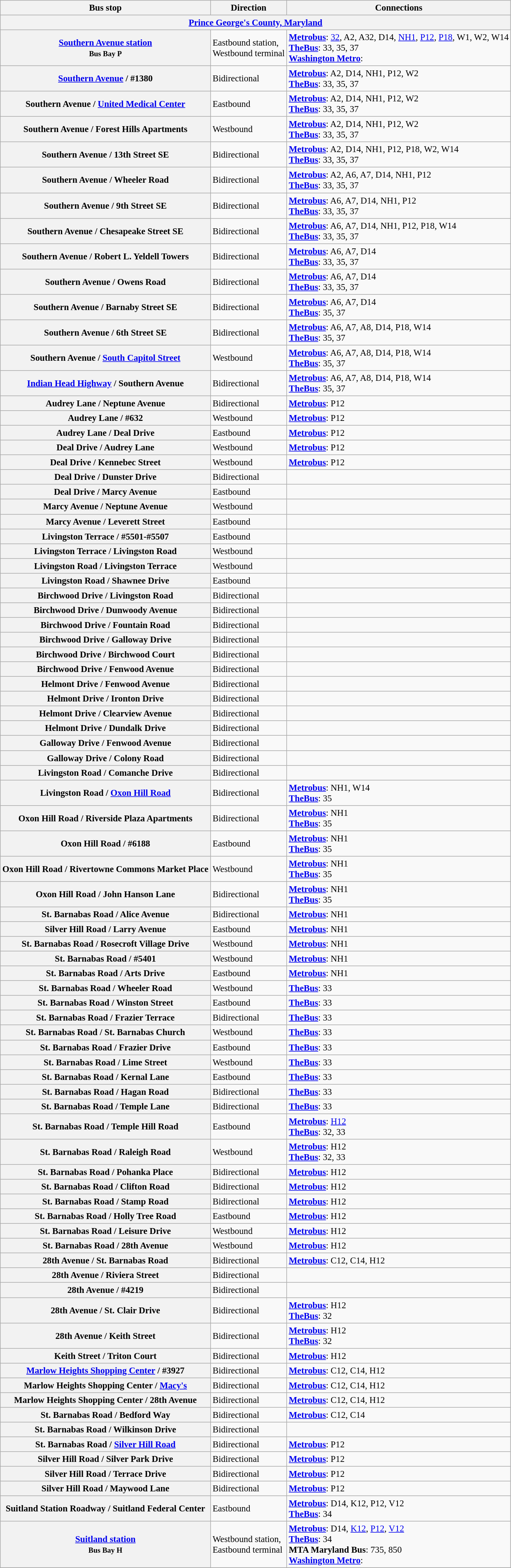<table class="wikitable collapsible collapsed" style="font-size: 95%;">
<tr>
<th>Bus stop</th>
<th>Direction</th>
<th>Connections</th>
</tr>
<tr>
<th colspan="10"><a href='#'>Prince George's County, Maryland</a></th>
</tr>
<tr>
<th><a href='#'>Southern Avenue station</a><br><small>Bus Bay P</small></th>
<td>Eastbound station,<br>Westbound terminal</td>
<td> <strong><a href='#'>Metrobus</a></strong>: <a href='#'>32</a>, A2, A32, D14, <a href='#'>NH1</a>, <a href='#'>P12</a>, <a href='#'>P18</a>, W1, W2, W14<br> <strong><a href='#'>TheBus</a></strong>: 33, 35, 37<br> <strong><a href='#'>Washington Metro</a></strong>: </td>
</tr>
<tr>
<th><a href='#'>Southern Avenue</a> / #1380</th>
<td>Bidirectional</td>
<td> <strong><a href='#'>Metrobus</a></strong>: A2, D14, NH1, P12, W2<br> <strong><a href='#'>TheBus</a></strong>: 33, 35, 37</td>
</tr>
<tr>
<th>Southern Avenue / <a href='#'>United Medical Center</a></th>
<td>Eastbound</td>
<td> <strong><a href='#'>Metrobus</a></strong>: A2, D14, NH1, P12, W2<br> <strong><a href='#'>TheBus</a></strong>: 33, 35, 37</td>
</tr>
<tr>
<th>Southern Avenue / Forest Hills Apartments</th>
<td>Westbound</td>
<td> <strong><a href='#'>Metrobus</a></strong>: A2, D14, NH1, P12, W2<br> <strong><a href='#'>TheBus</a></strong>: 33, 35, 37</td>
</tr>
<tr>
<th>Southern Avenue / 13th Street SE</th>
<td>Bidirectional</td>
<td> <strong><a href='#'>Metrobus</a></strong>: A2, D14, NH1, P12, P18, W2, W14<br> <strong><a href='#'>TheBus</a></strong>: 33, 35, 37</td>
</tr>
<tr>
<th>Southern Avenue / Wheeler Road</th>
<td>Bidirectional</td>
<td> <strong><a href='#'>Metrobus</a></strong>: A2, A6, A7, D14, NH1, P12<br> <strong><a href='#'>TheBus</a></strong>: 33, 35, 37</td>
</tr>
<tr>
<th>Southern Avenue / 9th Street SE</th>
<td>Bidirectional</td>
<td> <strong><a href='#'>Metrobus</a></strong>: A6, A7, D14, NH1, P12<br> <strong><a href='#'>TheBus</a></strong>: 33, 35, 37</td>
</tr>
<tr>
<th>Southern Avenue / Chesapeake Street SE</th>
<td>Bidirectional</td>
<td> <strong><a href='#'>Metrobus</a></strong>: A6, A7, D14, NH1, P12, P18, W14<br> <strong><a href='#'>TheBus</a></strong>: 33, 35, 37</td>
</tr>
<tr>
<th>Southern Avenue / Robert L. Yeldell Towers</th>
<td>Bidirectional</td>
<td> <strong><a href='#'>Metrobus</a></strong>: A6, A7, D14<br> <strong><a href='#'>TheBus</a></strong>: 33, 35, 37</td>
</tr>
<tr>
<th>Southern Avenue / Owens Road</th>
<td>Bidirectional</td>
<td> <strong><a href='#'>Metrobus</a></strong>: A6, A7, D14<br> <strong><a href='#'>TheBus</a></strong>: 33, 35, 37</td>
</tr>
<tr>
<th>Southern Avenue / Barnaby Street SE</th>
<td>Bidirectional</td>
<td> <strong><a href='#'>Metrobus</a></strong>: A6, A7, D14<br> <strong><a href='#'>TheBus</a></strong>: 35, 37</td>
</tr>
<tr>
<th>Southern Avenue / 6th Street SE</th>
<td>Bidirectional</td>
<td> <strong><a href='#'>Metrobus</a></strong>: A6, A7, A8, D14, P18,  W14<br> <strong><a href='#'>TheBus</a></strong>: 35, 37</td>
</tr>
<tr>
<th>Southern Avenue / <a href='#'>South Capitol Street</a></th>
<td>Westbound</td>
<td> <strong><a href='#'>Metrobus</a></strong>: A6, A7, A8, D14, P18,  W14<br> <strong><a href='#'>TheBus</a></strong>: 35, 37</td>
</tr>
<tr>
<th><a href='#'>Indian Head Highway</a> / Southern Avenue</th>
<td>Bidirectional</td>
<td> <strong><a href='#'>Metrobus</a></strong>: A6, A7, A8, D14, P18,  W14<br> <strong><a href='#'>TheBus</a></strong>: 35, 37</td>
</tr>
<tr>
<th>Audrey Lane / Neptune Avenue</th>
<td>Bidirectional</td>
<td> <strong><a href='#'>Metrobus</a></strong>: P12</td>
</tr>
<tr>
<th>Audrey Lane / #632</th>
<td>Westbound</td>
<td> <strong><a href='#'>Metrobus</a></strong>: P12</td>
</tr>
<tr>
<th>Audrey Lane / Deal Drive</th>
<td>Eastbound</td>
<td> <strong><a href='#'>Metrobus</a></strong>: P12</td>
</tr>
<tr>
<th>Deal Drive / Audrey Lane</th>
<td>Westbound</td>
<td> <strong><a href='#'>Metrobus</a></strong>: P12</td>
</tr>
<tr>
<th>Deal Drive / Kennebec Street</th>
<td>Westbound</td>
<td> <strong><a href='#'>Metrobus</a></strong>: P12</td>
</tr>
<tr>
<th>Deal Drive / Dunster Drive</th>
<td>Bidirectional</td>
<td></td>
</tr>
<tr>
<th>Deal Drive / Marcy Avenue</th>
<td>Eastbound</td>
<td></td>
</tr>
<tr>
<th>Marcy Avenue / Neptune Avenue</th>
<td>Westbound</td>
<td></td>
</tr>
<tr>
<th>Marcy Avenue / Leverett Street</th>
<td>Eastbound</td>
<td></td>
</tr>
<tr>
<th>Livingston Terrace / #5501-#5507</th>
<td>Eastbound</td>
<td></td>
</tr>
<tr>
<th>Livingston Terrace / Livingston Road</th>
<td>Westbound</td>
<td></td>
</tr>
<tr>
<th>Livingston Road / Livingston Terrace</th>
<td>Westbound</td>
<td></td>
</tr>
<tr>
<th>Livingston Road / Shawnee Drive</th>
<td>Eastbound</td>
<td></td>
</tr>
<tr>
<th>Birchwood Drive / Livingston Road</th>
<td>Bidirectional</td>
<td></td>
</tr>
<tr>
<th>Birchwood Drive / Dunwoody Avenue</th>
<td>Bidirectional</td>
<td></td>
</tr>
<tr>
<th>Birchwood Drive / Fountain Road</th>
<td>Bidirectional</td>
<td></td>
</tr>
<tr>
<th>Birchwood Drive / Galloway Drive</th>
<td>Bidirectional</td>
<td></td>
</tr>
<tr>
<th>Birchwood Drive / Birchwood Court</th>
<td>Bidirectional</td>
<td></td>
</tr>
<tr>
<th>Birchwood Drive / Fenwood Avenue</th>
<td>Bidirectional</td>
<td></td>
</tr>
<tr>
<th>Helmont Drive / Fenwood Avenue</th>
<td>Bidirectional</td>
<td></td>
</tr>
<tr>
<th>Helmont Drive / Ironton Drive</th>
<td>Bidirectional</td>
<td></td>
</tr>
<tr>
<th>Helmont Drive / Clearview Avenue</th>
<td>Bidirectional</td>
<td></td>
</tr>
<tr>
<th>Helmont Drive / Dundalk Drive</th>
<td>Bidirectional</td>
<td></td>
</tr>
<tr>
<th>Galloway Drive / Fenwood Avenue</th>
<td>Bidirectional</td>
<td></td>
</tr>
<tr>
<th>Galloway Drive / Colony Road</th>
<td>Bidirectional</td>
<td></td>
</tr>
<tr>
<th>Livingston Road / Comanche Drive</th>
<td>Bidirectional</td>
<td></td>
</tr>
<tr>
<th>Livingston Road / <a href='#'>Oxon Hill Road</a></th>
<td>Bidirectional</td>
<td> <strong><a href='#'>Metrobus</a></strong>: NH1, W14<br> <strong><a href='#'>TheBus</a></strong>: 35</td>
</tr>
<tr>
<th>Oxon Hill Road / Riverside Plaza Apartments</th>
<td>Bidirectional</td>
<td> <strong><a href='#'>Metrobus</a></strong>: NH1<br> <strong><a href='#'>TheBus</a></strong>: 35</td>
</tr>
<tr>
<th>Oxon Hill Road / #6188</th>
<td>Eastbound</td>
<td> <strong><a href='#'>Metrobus</a></strong>: NH1<br> <strong><a href='#'>TheBus</a></strong>: 35</td>
</tr>
<tr>
<th>Oxon Hill Road / Rivertowne Commons Market Place</th>
<td>Westbound</td>
<td> <strong><a href='#'>Metrobus</a></strong>: NH1<br> <strong><a href='#'>TheBus</a></strong>: 35</td>
</tr>
<tr>
<th>Oxon Hill Road / John Hanson Lane</th>
<td>Bidirectional</td>
<td> <strong><a href='#'>Metrobus</a></strong>: NH1<br> <strong><a href='#'>TheBus</a></strong>: 35</td>
</tr>
<tr>
<th>St. Barnabas Road / Alice Avenue</th>
<td>Bidirectional</td>
<td> <strong><a href='#'>Metrobus</a></strong>: NH1</td>
</tr>
<tr>
<th>Silver Hill Road / Larry Avenue</th>
<td>Eastbound</td>
<td> <strong><a href='#'>Metrobus</a></strong>: NH1</td>
</tr>
<tr>
<th>St. Barnabas Road / Rosecroft Village Drive</th>
<td>Westbound</td>
<td> <strong><a href='#'>Metrobus</a></strong>: NH1</td>
</tr>
<tr>
<th>St. Barnabas Road / #5401</th>
<td>Westbound</td>
<td> <strong><a href='#'>Metrobus</a></strong>: NH1</td>
</tr>
<tr>
<th>St. Barnabas Road / Arts Drive</th>
<td>Eastbound</td>
<td> <strong><a href='#'>Metrobus</a></strong>: NH1</td>
</tr>
<tr>
<th>St. Barnabas Road / Wheeler Road</th>
<td>Westbound</td>
<td> <strong><a href='#'>TheBus</a></strong>: 33</td>
</tr>
<tr>
<th>St. Barnabas Road / Winston Street</th>
<td>Eastbound</td>
<td> <strong><a href='#'>TheBus</a></strong>: 33</td>
</tr>
<tr>
<th>St. Barnabas Road / Frazier Terrace</th>
<td>Bidirectional</td>
<td> <strong><a href='#'>TheBus</a></strong>: 33</td>
</tr>
<tr>
<th>St. Barnabas Road / St. Barnabas Church</th>
<td>Westbound</td>
<td> <strong><a href='#'>TheBus</a></strong>: 33</td>
</tr>
<tr>
<th>St. Barnabas Road / Frazier Drive</th>
<td>Eastbound</td>
<td> <strong><a href='#'>TheBus</a></strong>: 33</td>
</tr>
<tr>
<th>St. Barnabas Road / Lime Street</th>
<td>Westbound</td>
<td> <strong><a href='#'>TheBus</a></strong>: 33</td>
</tr>
<tr>
<th>St. Barnabas Road / Kernal Lane</th>
<td>Eastbound</td>
<td> <strong><a href='#'>TheBus</a></strong>: 33</td>
</tr>
<tr>
<th>St. Barnabas Road / Hagan Road</th>
<td>Bidirectional</td>
<td> <strong><a href='#'>TheBus</a></strong>: 33</td>
</tr>
<tr>
<th>St. Barnabas Road / Temple Lane</th>
<td>Bidirectional</td>
<td> <strong><a href='#'>TheBus</a></strong>: 33</td>
</tr>
<tr>
<th>St. Barnabas Road / Temple Hill Road</th>
<td>Eastbound</td>
<td> <strong><a href='#'>Metrobus</a></strong>: <a href='#'>H12</a><br> <strong><a href='#'>TheBus</a></strong>: 32, 33</td>
</tr>
<tr>
<th>St. Barnabas Road / Raleigh Road</th>
<td>Westbound</td>
<td> <strong><a href='#'>Metrobus</a></strong>: H12<br> <strong><a href='#'>TheBus</a></strong>: 32, 33</td>
</tr>
<tr>
<th>St. Barnabas Road / Pohanka Place</th>
<td>Bidirectional</td>
<td> <strong><a href='#'>Metrobus</a></strong>: H12</td>
</tr>
<tr>
<th>St. Barnabas Road / Clifton Road</th>
<td>Bidirectional</td>
<td> <strong><a href='#'>Metrobus</a></strong>: H12</td>
</tr>
<tr>
<th>St. Barnabas Road / Stamp Road</th>
<td>Bidirectional</td>
<td> <strong><a href='#'>Metrobus</a></strong>: H12</td>
</tr>
<tr>
<th>St. Barnabas Road / Holly Tree Road</th>
<td>Eastbound</td>
<td> <strong><a href='#'>Metrobus</a></strong>: H12</td>
</tr>
<tr>
<th>St. Barnabas Road / Leisure Drive</th>
<td>Westbound</td>
<td> <strong><a href='#'>Metrobus</a></strong>: H12</td>
</tr>
<tr>
<th>St. Barnabas Road / 28th Avenue</th>
<td>Westbound</td>
<td> <strong><a href='#'>Metrobus</a></strong>: H12</td>
</tr>
<tr>
<th>28th Avenue / St. Barnabas Road</th>
<td>Bidirectional</td>
<td> <strong><a href='#'>Metrobus</a></strong>: C12, C14, H12</td>
</tr>
<tr>
<th>28th Avenue / Riviera Street</th>
<td>Bidirectional</td>
<td></td>
</tr>
<tr>
<th>28th Avenue / #4219</th>
<td>Bidirectional</td>
<td></td>
</tr>
<tr>
<th>28th Avenue / St. Clair Drive</th>
<td>Bidirectional</td>
<td> <strong><a href='#'>Metrobus</a></strong>: H12<br> <strong><a href='#'>TheBus</a></strong>: 32</td>
</tr>
<tr>
<th>28th Avenue / Keith Street</th>
<td>Bidirectional</td>
<td> <strong><a href='#'>Metrobus</a></strong>: H12<br> <strong><a href='#'>TheBus</a></strong>: 32</td>
</tr>
<tr>
<th>Keith Street / Triton Court</th>
<td>Bidirectional</td>
<td> <strong><a href='#'>Metrobus</a></strong>: H12</td>
</tr>
<tr>
<th><a href='#'>Marlow Heights Shopping Center</a> / #3927</th>
<td>Bidirectional</td>
<td> <strong><a href='#'>Metrobus</a></strong>: C12, C14, H12</td>
</tr>
<tr>
<th>Marlow Heights Shopping Center / <a href='#'>Macy's</a></th>
<td>Bidirectional</td>
<td> <strong><a href='#'>Metrobus</a></strong>: C12, C14, H12</td>
</tr>
<tr>
<th>Marlow Heights Shopping Center / 28th Avenue</th>
<td>Bidirectional</td>
<td> <strong><a href='#'>Metrobus</a></strong>: C12, C14, H12</td>
</tr>
<tr>
<th>St. Barnabas Road / Bedford Way</th>
<td>Bidirectional</td>
<td> <strong><a href='#'>Metrobus</a></strong>: C12, C14</td>
</tr>
<tr>
<th>St. Barnabas Road / Wilkinson Drive</th>
<td>Bidirectional</td>
<td></td>
</tr>
<tr>
<th>St. Barnabas Road / <a href='#'>Silver Hill Road</a></th>
<td>Bidirectional</td>
<td> <strong><a href='#'>Metrobus</a></strong>: P12</td>
</tr>
<tr>
<th>Silver Hill Road / Silver Park Drive</th>
<td>Bidirectional</td>
<td> <strong><a href='#'>Metrobus</a></strong>: P12</td>
</tr>
<tr>
<th>Silver Hill Road / Terrace Drive</th>
<td>Bidirectional</td>
<td> <strong><a href='#'>Metrobus</a></strong>: P12</td>
</tr>
<tr>
<th>Silver Hill Road / Maywood Lane</th>
<td>Bidirectional</td>
<td> <strong><a href='#'>Metrobus</a></strong>: P12</td>
</tr>
<tr>
<th>Suitland Station Roadway / Suitland Federal Center</th>
<td>Eastbound</td>
<td> <strong><a href='#'>Metrobus</a></strong>: D14, K12, P12, V12<br> <strong><a href='#'>TheBus</a></strong>: 34</td>
</tr>
<tr>
<th><a href='#'>Suitland station</a><br><small>Bus Bay H</small></th>
<td>Westbound station,<br>Eastbound terminal</td>
<td> <strong><a href='#'>Metrobus</a></strong>: D14, <a href='#'>K12</a>, <a href='#'>P12</a>, <a href='#'>V12</a><br> <strong><a href='#'>TheBus</a></strong>: 34<br> <strong>MTA Maryland Bus</strong>: 735, 850<br> <strong><a href='#'>Washington Metro</a></strong>: </td>
</tr>
<tr>
</tr>
</table>
